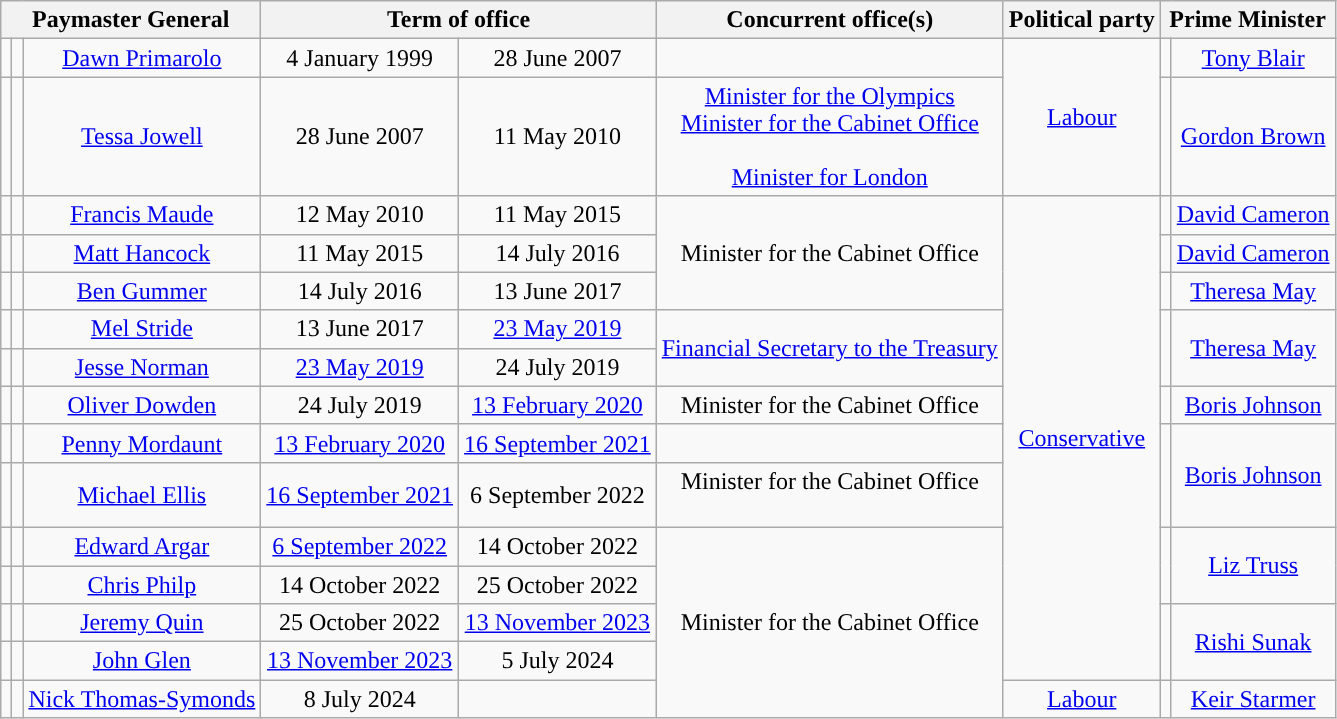<table class="wikitable" style="text-align:center">
<tr>
<th colspan=3>Paymaster General</th>
<th colspan=2>Term of office</th>
<th>Concurrent office(s)</th>
<th>Political party</th>
<th colspan=2>Prime Minister</th>
</tr>
<tr style="height:1em">
<td style="background-color:"></td>
<td></td>
<td><a href='#'>Dawn Primarolo</a><br></td>
<td>4 January 1999</td>
<td>28 June 2007</td>
<td></td>
<td rowspan=2><a href='#'>Labour</a></td>
<td style="background-color:"></td>
<td><a href='#'>Tony Blair</a><br></td>
</tr>
<tr style="height:1em">
<td style="background-color:"></td>
<td></td>
<td><a href='#'>Tessa Jowell</a><br></td>
<td>28 June 2007</td>
<td>11 May 2010</td>
<td><a href='#'>Minister for the Olympics</a><br><a href='#'>Minister for the Cabinet Office</a><br><br><a href='#'>Minister for London</a><br></td>
<td style="background-color:"></td>
<td><a href='#'>Gordon Brown</a><br></td>
</tr>
<tr style="height:1em">
<td style="background-color:"></td>
<td></td>
<td><a href='#'>Francis Maude</a><br></td>
<td>12 May 2010</td>
<td>11 May 2015</td>
<td rowspan=3>Minister for the Cabinet Office</td>
<td rowspan=12><a href='#'>Conservative</a></td>
<td style="background-color:"></td>
<td><a href='#'>David Cameron</a><br></td>
</tr>
<tr style="height:1em">
<td style="background-color:"></td>
<td></td>
<td><a href='#'>Matt Hancock</a><br></td>
<td>11 May 2015</td>
<td>14 July 2016</td>
<td style="background-color:"></td>
<td><a href='#'>David Cameron</a><br></td>
</tr>
<tr style="height:1em">
<td style="background-color:"></td>
<td></td>
<td><a href='#'>Ben Gummer</a><br></td>
<td>14 July 2016</td>
<td>13 June 2017</td>
<td style="background-color:"></td>
<td><a href='#'>Theresa May</a><br></td>
</tr>
<tr style="height:1em">
<td style="background-color:"></td>
<td></td>
<td><a href='#'>Mel Stride</a><br></td>
<td>13 June 2017</td>
<td><a href='#'>23 May 2019</a></td>
<td rowspan=2><a href='#'>Financial Secretary to the Treasury</a></td>
<td rowspan=2 style="background-color:"></td>
<td rowspan=2><a href='#'>Theresa May</a><br></td>
</tr>
<tr style="height:1em">
<td style="background-color:"></td>
<td></td>
<td><a href='#'>Jesse Norman</a><br></td>
<td><a href='#'>23 May 2019</a></td>
<td>24 July 2019</td>
</tr>
<tr style="height:1em">
<td style="background-color:"></td>
<td></td>
<td><a href='#'>Oliver Dowden</a><br></td>
<td>24 July 2019</td>
<td><a href='#'>13 February 2020</a></td>
<td>Minister for the Cabinet Office</td>
<td style="background-color:"></td>
<td><a href='#'>Boris Johnson</a><br></td>
</tr>
<tr style="height:1em">
<td style="background-color:"></td>
<td></td>
<td><a href='#'>Penny Mordaunt</a><br></td>
<td><a href='#'>13 February 2020</a></td>
<td><a href='#'>16 September 2021</a></td>
<td></td>
<td rowspan=2 style="background-color:"></td>
<td rowspan=2><a href='#'>Boris Johnson</a><br></td>
</tr>
<tr style="height:1em">
<td style="background-color:"></td>
<td></td>
<td><a href='#'>Michael Ellis</a><br></td>
<td><a href='#'>16 September 2021</a></td>
<td>6 September 2022</td>
<td>Minister for the Cabinet Office<br><br></td>
</tr>
<tr style="height:1em">
<td style="background-color:"></td>
<td></td>
<td><a href='#'>Edward Argar</a><br></td>
<td><a href='#'>6 September 2022</a></td>
<td>14 October 2022</td>
<td rowspan=5>Minister for the Cabinet Office</td>
<td rowspan=2 style="background-color:"></td>
<td rowspan=2><a href='#'>Liz Truss</a><br></td>
</tr>
<tr style="height:1em">
<td style="background-color:"></td>
<td></td>
<td><a href='#'>Chris Philp</a><br></td>
<td>14 October 2022</td>
<td>25 October 2022</td>
</tr>
<tr style="height:1em">
<td style="background-color:"></td>
<td></td>
<td><a href='#'>Jeremy Quin</a><br></td>
<td>25 October 2022</td>
<td><a href='#'>13 November 2023</a></td>
<td rowspan="2" style="background-color:"></td>
<td rowspan=2><a href='#'>Rishi Sunak</a><br></td>
</tr>
<tr style="height:1em">
<td style="background-color:"></td>
<td></td>
<td><a href='#'>John Glen</a><br></td>
<td><a href='#'>13 November 2023</a></td>
<td>5 July 2024</td>
</tr>
<tr style="height:1em">
<td style="background-color:"></td>
<td></td>
<td><a href='#'>Nick Thomas-Symonds</a><br></td>
<td>8 July 2024</td>
<td></td>
<td><a href='#'>Labour</a></td>
<td style="background-color:"></td>
<td><a href='#'>Keir Starmer</a><br></td>
</tr>
</table>
